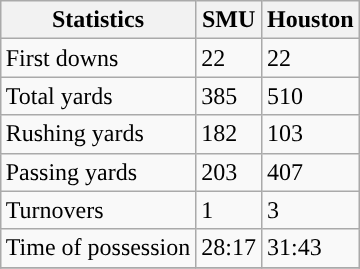<table class="wikitable" style="float: right;">
<tr>
<th>Statistics</th>
<th>SMU</th>
<th>Houston</th>
</tr>
<tr>
<td>First downs</td>
<td>22</td>
<td>22</td>
</tr>
<tr>
<td>Total yards</td>
<td>385</td>
<td>510</td>
</tr>
<tr>
<td>Rushing yards</td>
<td>182</td>
<td>103</td>
</tr>
<tr>
<td>Passing yards</td>
<td>203</td>
<td>407</td>
</tr>
<tr>
<td>Turnovers</td>
<td>1</td>
<td>3</td>
</tr>
<tr>
<td>Time of possession</td>
<td>28:17</td>
<td>31:43</td>
</tr>
<tr>
</tr>
</table>
